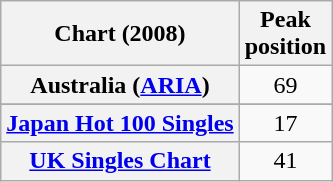<table class="wikitable plainrowheaders sortable" style="text-align:center;" border="1">
<tr>
<th scope="col">Chart (2008)</th>
<th scope="col">Peak<br>position</th>
</tr>
<tr>
<th scope="row">Australia (<a href='#'>ARIA</a>)</th>
<td>69</td>
</tr>
<tr>
</tr>
<tr>
</tr>
<tr>
<th scope="row"><a href='#'>Japan Hot 100 Singles</a></th>
<td>17</td>
</tr>
<tr>
<th scope="row"><a href='#'>UK Singles Chart</a></th>
<td>41</td>
</tr>
</table>
